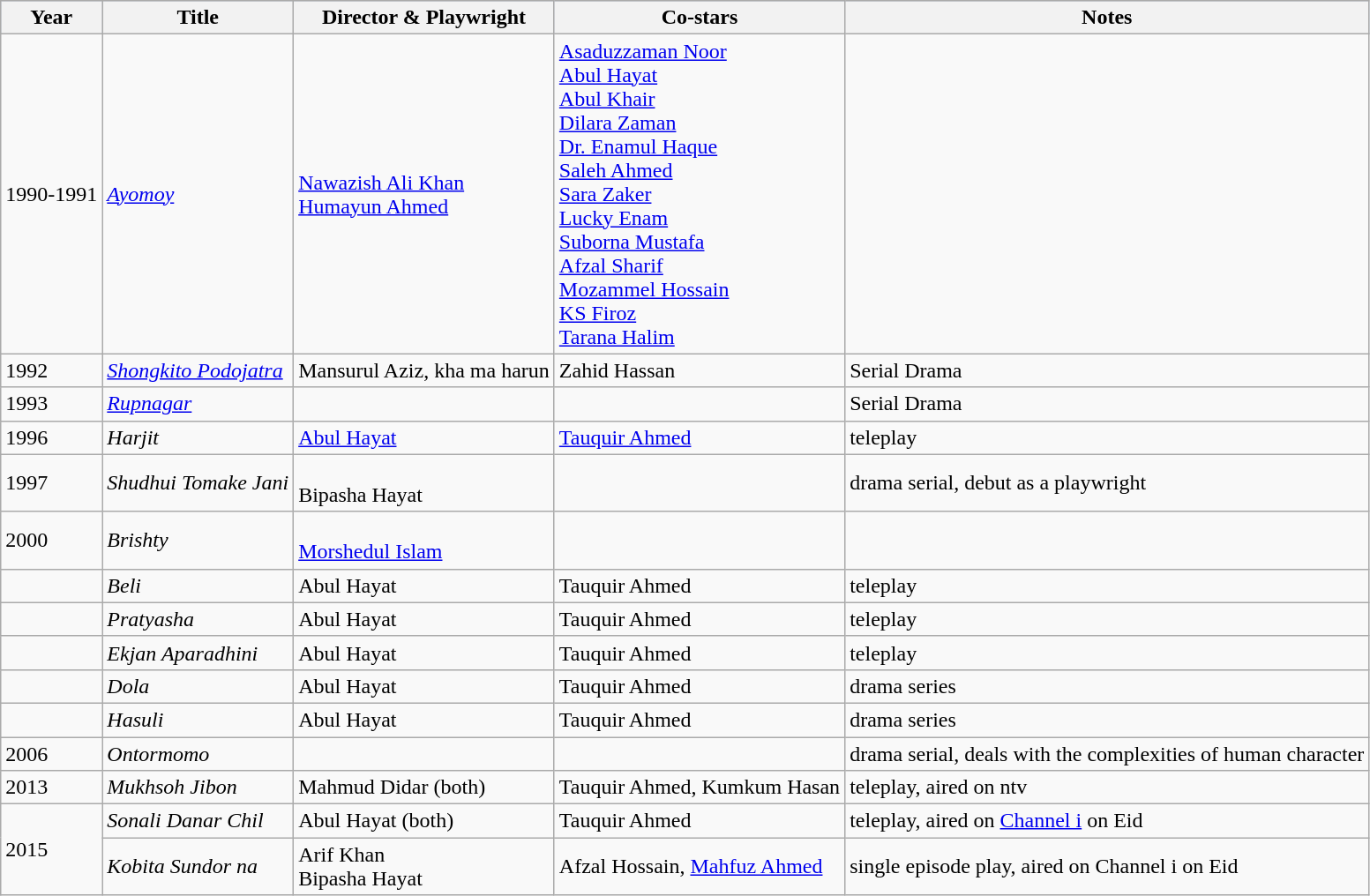<table class="wikitable">
<tr style="background:#b0c4de; text-align:center;">
<th>Year</th>
<th>Title</th>
<th>Director & Playwright</th>
<th>Co-stars</th>
<th>Notes</th>
</tr>
<tr>
<td>1990-1991</td>
<td><em><a href='#'>Ayomoy</a></em></td>
<td><a href='#'>Nawazish Ali Khan</a> <br> <a href='#'>Humayun Ahmed</a></td>
<td><a href='#'>Asaduzzaman Noor</a><br><a href='#'>Abul Hayat</a><br><a href='#'>Abul Khair</a><br><a href='#'>Dilara Zaman</a><br><a href='#'>Dr. Enamul Haque</a><br><a href='#'>Saleh Ahmed</a><br><a href='#'>Sara Zaker</a><br><a href='#'>Lucky Enam</a><br><a href='#'>Suborna Mustafa</a><br><a href='#'>Afzal Sharif</a><br><a href='#'>Mozammel Hossain</a><br><a href='#'>KS Firoz</a><br><a href='#'>Tarana Halim</a></td>
<td></td>
</tr>
<tr>
<td>1992</td>
<td><em><a href='#'>Shongkito Podojatra</a></em></td>
<td>Mansurul Aziz,   kha ma harun</td>
<td>Zahid Hassan</td>
<td>Serial Drama</td>
</tr>
<tr>
<td>1993</td>
<td><em><a href='#'>Rupnagar</a></em></td>
<td></td>
<td></td>
<td>Serial Drama</td>
</tr>
<tr>
<td>1996</td>
<td><em>Harjit</em></td>
<td><a href='#'>Abul Hayat</a></td>
<td><a href='#'>Tauquir Ahmed</a></td>
<td>teleplay</td>
</tr>
<tr>
<td>1997</td>
<td><em>Shudhui Tomake Jani</em></td>
<td><br> Bipasha Hayat</td>
<td></td>
<td>drama serial, debut as a playwright</td>
</tr>
<tr>
<td>2000</td>
<td><em>Brishty</em></td>
<td><br> <a href='#'>Morshedul Islam</a></td>
<td></td>
<td></td>
</tr>
<tr>
<td></td>
<td><em>Beli</em></td>
<td>Abul Hayat</td>
<td>Tauquir Ahmed</td>
<td>teleplay</td>
</tr>
<tr>
<td></td>
<td><em>Pratyasha</em></td>
<td>Abul Hayat</td>
<td>Tauquir Ahmed</td>
<td>teleplay</td>
</tr>
<tr>
<td></td>
<td><em>Ekjan Aparadhini</em></td>
<td>Abul Hayat</td>
<td>Tauquir Ahmed</td>
<td>teleplay</td>
</tr>
<tr>
<td></td>
<td><em>Dola</em></td>
<td>Abul Hayat</td>
<td>Tauquir Ahmed</td>
<td>drama series</td>
</tr>
<tr>
<td></td>
<td><em>Hasuli</em></td>
<td>Abul Hayat</td>
<td>Tauquir Ahmed</td>
<td>drama series</td>
</tr>
<tr>
<td>2006</td>
<td><em>Ontormomo</em></td>
<td></td>
<td></td>
<td>drama serial, deals with the complexities of human character</td>
</tr>
<tr>
<td>2013</td>
<td><em>Mukhsoh Jibon</em></td>
<td>Mahmud Didar (both)</td>
<td>Tauquir Ahmed, Kumkum Hasan</td>
<td>teleplay, aired on ntv</td>
</tr>
<tr>
<td rowspan="2">2015</td>
<td><em>Sonali Danar Chil</em></td>
<td>Abul Hayat (both)</td>
<td>Tauquir Ahmed</td>
<td>teleplay, aired on <a href='#'>Channel i</a> on Eid</td>
</tr>
<tr>
<td><em>Kobita Sundor na</em></td>
<td>Arif Khan <br> Bipasha Hayat</td>
<td>Afzal Hossain, <a href='#'>Mahfuz Ahmed</a></td>
<td>single episode play, aired on Channel i on Eid</td>
</tr>
</table>
